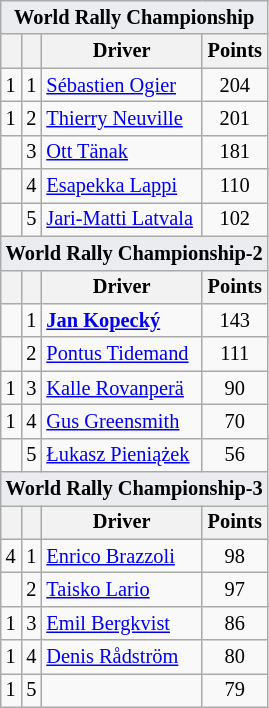<table class="wikitable" style="font-size: 85%;">
<tr>
<td style="background-color:#EAECF0; text-align:center" colspan="4"><strong>World Rally Championship</strong></td>
</tr>
<tr>
<th></th>
<th align="center"></th>
<th align="center">Driver</th>
<th align="center">Points</th>
</tr>
<tr>
<td align="left"> 1</td>
<td align="center">1</td>
<td> <a href='#'>Sébastien Ogier</a></td>
<td align="center">204</td>
</tr>
<tr>
<td align="left"> 1</td>
<td align="center">2</td>
<td> <a href='#'>Thierry Neuville</a></td>
<td align="center">201</td>
</tr>
<tr>
<td align="left"></td>
<td align="center">3</td>
<td> <a href='#'>Ott Tänak</a></td>
<td align="center">181</td>
</tr>
<tr>
<td align="left"></td>
<td align="center">4</td>
<td> <a href='#'>Esapekka Lappi</a></td>
<td align="center">110</td>
</tr>
<tr>
<td align="left"></td>
<td align="center">5</td>
<td> <a href='#'>Jari-Matti Latvala</a></td>
<td align="center">102</td>
</tr>
<tr>
<td style="background-color:#EAECF0; text-align:center" colspan="4"><strong>World Rally Championship-2</strong></td>
</tr>
<tr>
<th></th>
<th align="center"></th>
<th align="center">Driver</th>
<th align="center">Points</th>
</tr>
<tr>
<td align="left"></td>
<td align="center">1</td>
<td><strong> <a href='#'>Jan Kopecký</a></strong></td>
<td align="center">143</td>
</tr>
<tr>
<td align="left"></td>
<td align="center">2</td>
<td> <a href='#'>Pontus Tidemand</a></td>
<td align="center">111</td>
</tr>
<tr>
<td align="left"> 1</td>
<td align="center">3</td>
<td> <a href='#'>Kalle Rovanperä</a></td>
<td align="center">90</td>
</tr>
<tr>
<td align="left"> 1</td>
<td align="center">4</td>
<td> <a href='#'>Gus Greensmith</a></td>
<td align="center">70</td>
</tr>
<tr>
<td align="left"></td>
<td align="center">5</td>
<td> <a href='#'>Łukasz Pieniążek</a></td>
<td align="center">56</td>
</tr>
<tr>
<td style="background-color:#EAECF0; text-align:center" colspan="4"><strong>World Rally Championship-3</strong></td>
</tr>
<tr>
<th></th>
<th></th>
<th>Driver</th>
<th>Points</th>
</tr>
<tr>
<td align="left"> 4</td>
<td align="center">1</td>
<td> <a href='#'>Enrico Brazzoli</a></td>
<td align="center">98</td>
</tr>
<tr>
<td align="left"></td>
<td align="center">2</td>
<td> <a href='#'>Taisko Lario</a></td>
<td align="center">97</td>
</tr>
<tr>
<td align="left"> 1</td>
<td align="center">3</td>
<td> <a href='#'>Emil Bergkvist</a></td>
<td align="center">86</td>
</tr>
<tr>
<td align="left"> 1</td>
<td align="center">4</td>
<td> <a href='#'>Denis Rådström</a></td>
<td align="center">80</td>
</tr>
<tr>
<td align="left"> 1</td>
<td align="center">5</td>
<td></td>
<td align="center">79</td>
</tr>
</table>
